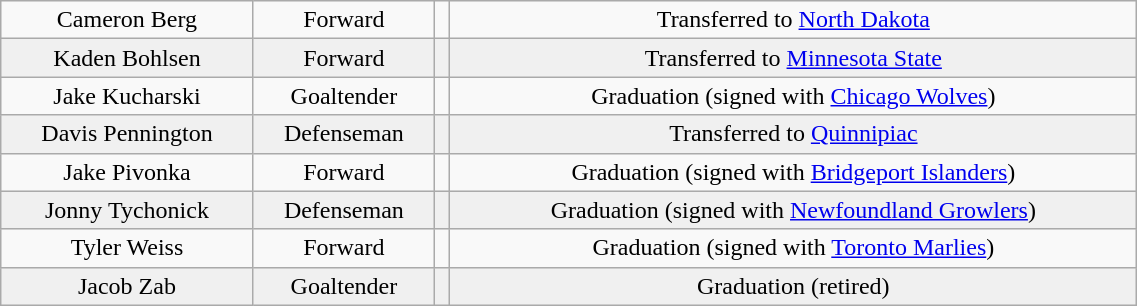<table class="wikitable" width="60%">
<tr align="center" bgcolor="">
<td>Cameron Berg</td>
<td>Forward</td>
<td></td>
<td>Transferred to <a href='#'>North Dakota</a></td>
</tr>
<tr align="center" bgcolor="f0f0f0">
<td>Kaden Bohlsen</td>
<td>Forward</td>
<td></td>
<td>Transferred to <a href='#'>Minnesota State</a></td>
</tr>
<tr align="center" bgcolor="">
<td>Jake Kucharski</td>
<td>Goaltender</td>
<td></td>
<td>Graduation (signed with <a href='#'>Chicago Wolves</a>)</td>
</tr>
<tr align="center" bgcolor="f0f0f0">
<td>Davis Pennington</td>
<td>Defenseman</td>
<td></td>
<td>Transferred to <a href='#'>Quinnipiac</a></td>
</tr>
<tr align="center" bgcolor="">
<td>Jake Pivonka</td>
<td>Forward</td>
<td></td>
<td>Graduation (signed with <a href='#'>Bridgeport Islanders</a>)</td>
</tr>
<tr align="center" bgcolor="f0f0f0">
<td>Jonny Tychonick</td>
<td>Defenseman</td>
<td></td>
<td>Graduation (signed with <a href='#'>Newfoundland Growlers</a>)</td>
</tr>
<tr align="center" bgcolor="">
<td>Tyler Weiss</td>
<td>Forward</td>
<td></td>
<td>Graduation (signed with <a href='#'>Toronto Marlies</a>)</td>
</tr>
<tr align="center" bgcolor="f0f0f0">
<td>Jacob Zab</td>
<td>Goaltender</td>
<td></td>
<td>Graduation (retired)</td>
</tr>
</table>
